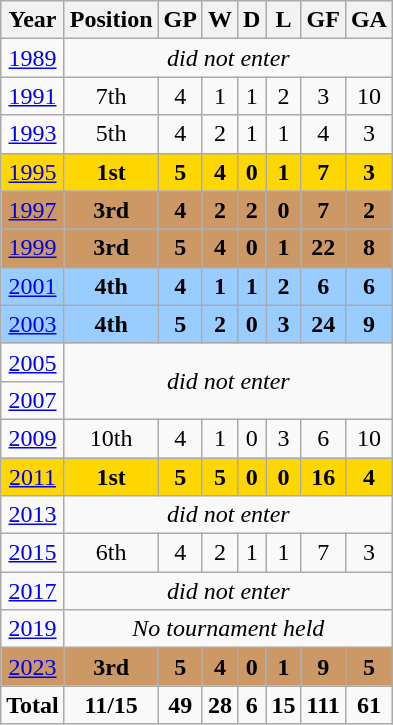<table class="wikitable" style="text-align: center;">
<tr>
<th>Year</th>
<th>Position</th>
<th>GP</th>
<th>W</th>
<th>D</th>
<th>L</th>
<th>GF</th>
<th>GA</th>
</tr>
<tr>
<td> <a href='#'>1989</a></td>
<td colspan=7><em>did not enter</em></td>
</tr>
<tr>
<td> <a href='#'>1991</a></td>
<td>7th</td>
<td>4</td>
<td>1</td>
<td>1</td>
<td>2</td>
<td>3</td>
<td>10</td>
</tr>
<tr>
<td> <a href='#'>1993</a></td>
<td>5th</td>
<td>4</td>
<td>2</td>
<td>1</td>
<td>1</td>
<td>4</td>
<td>3</td>
</tr>
<tr bgcolor=gold>
<td> <a href='#'>1995</a></td>
<td><strong>1st</strong></td>
<td><strong>5</strong></td>
<td><strong>4</strong></td>
<td><strong>0</strong></td>
<td><strong>1</strong></td>
<td><strong>7</strong></td>
<td><strong>3</strong></td>
</tr>
<tr style="background:#c96;">
<td> <a href='#'>1997</a></td>
<td><strong>3rd</strong></td>
<td><strong>4</strong></td>
<td><strong>2</strong></td>
<td><strong>2</strong></td>
<td><strong>0</strong></td>
<td><strong>7</strong></td>
<td><strong>2</strong></td>
</tr>
<tr style="background:#c96;">
<td> <a href='#'>1999</a></td>
<td><strong>3rd</strong></td>
<td><strong>5</strong></td>
<td><strong>4</strong></td>
<td><strong>0</strong></td>
<td><strong>1</strong></td>
<td><strong>22</strong></td>
<td><strong>8</strong></td>
</tr>
<tr bgcolor=#9acdff>
<td> <a href='#'>2001</a></td>
<td><strong>4th</strong></td>
<td><strong>4</strong></td>
<td><strong>1</strong></td>
<td><strong>1</strong></td>
<td><strong>2</strong></td>
<td><strong>6</strong></td>
<td><strong>6</strong></td>
</tr>
<tr bgcolor=#9acdff>
<td> <a href='#'>2003</a></td>
<td><strong>4th</strong></td>
<td><strong>5</strong></td>
<td><strong>2</strong></td>
<td><strong>0</strong></td>
<td><strong>3</strong></td>
<td><strong>24</strong></td>
<td><strong>9</strong></td>
</tr>
<tr>
<td> <a href='#'>2005</a></td>
<td colspan=7 rowspan=2><em>did not enter</em></td>
</tr>
<tr>
<td> <a href='#'>2007</a></td>
</tr>
<tr>
<td> <a href='#'>2009</a></td>
<td>10th</td>
<td>4</td>
<td>1</td>
<td>0</td>
<td>3</td>
<td>6</td>
<td>10</td>
</tr>
<tr bgcolor=gold>
<td> <a href='#'>2011</a></td>
<td><strong>1st</strong></td>
<td><strong>5</strong></td>
<td><strong>5</strong></td>
<td><strong>0</strong></td>
<td><strong>0</strong></td>
<td><strong>16</strong></td>
<td><strong>4</strong></td>
</tr>
<tr>
<td> <a href='#'>2013</a></td>
<td colspan=7><em>did not enter</em></td>
</tr>
<tr>
<td> <a href='#'>2015</a></td>
<td>6th</td>
<td>4</td>
<td>2</td>
<td>1</td>
<td>1</td>
<td>7</td>
<td>3</td>
</tr>
<tr>
<td> <a href='#'>2017</a></td>
<td colspan=7><em>did not enter</em></td>
</tr>
<tr>
<td> <a href='#'>2019</a></td>
<td colspan=7><em>No tournament held</em></td>
</tr>
<tr style="background:#c96;">
<td> <a href='#'>2023</a></td>
<td><strong>3rd</strong></td>
<td><strong>5</strong></td>
<td><strong>4</strong></td>
<td><strong>0</strong></td>
<td><strong>1</strong></td>
<td><strong>9</strong></td>
<td><strong>5</strong></td>
</tr>
<tr>
<td><strong>Total</strong></td>
<td><strong>11/15</strong></td>
<td><strong>49</strong></td>
<td><strong>28</strong></td>
<td><strong>6</strong></td>
<td><strong>15</strong></td>
<td><strong>111</strong></td>
<td><strong>61</strong></td>
</tr>
</table>
